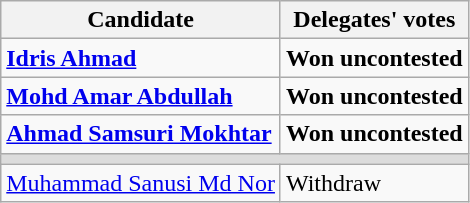<table class="wikitable">
<tr>
<th>Candidate</th>
<th>Delegates' votes</th>
</tr>
<tr>
<td><strong><a href='#'>Idris Ahmad</a></strong></td>
<td colspan="1"><strong>Won uncontested</strong></td>
</tr>
<tr>
<td><strong><a href='#'>Mohd Amar Abdullah</a></strong></td>
<td colspan="1"><strong>Won uncontested</strong></td>
</tr>
<tr>
<td><strong><a href='#'>Ahmad Samsuri Mokhtar</a></strong></td>
<td colspan="1"><strong>Won uncontested</strong></td>
</tr>
<tr>
<td colspan="3" bgcolor="dcdcdc"></td>
</tr>
<tr>
<td><a href='#'>Muhammad Sanusi Md Nor</a></td>
<td colspan="1">Withdraw</td>
</tr>
</table>
